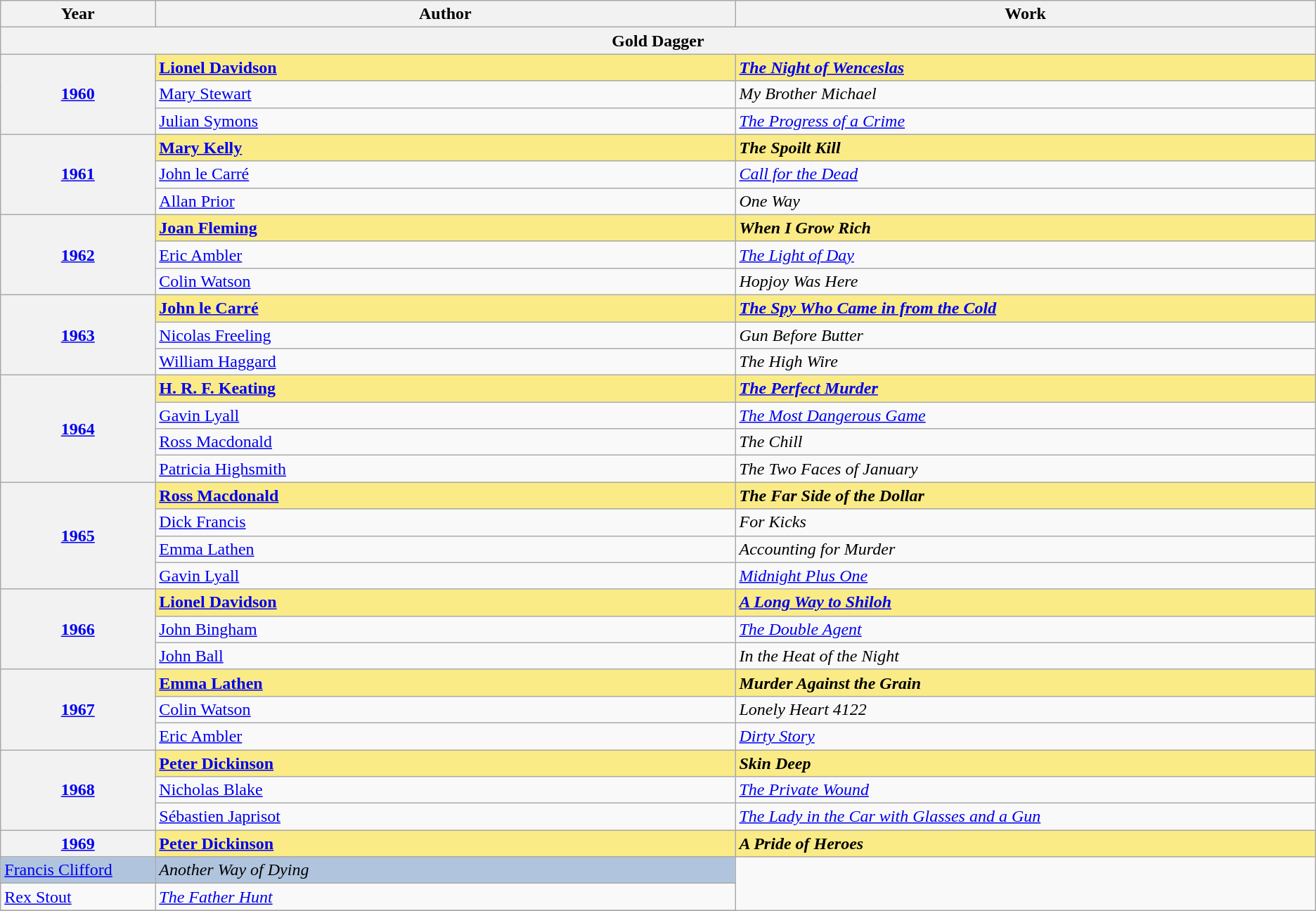<table class="wikitable sortable" style="text-align:left;">
<tr>
<th scope="col" style="width:8%;">Year</th>
<th scope="col" style="width:30%;">Author</th>
<th scope="col" style="width:30%;">Work</th>
</tr>
<tr>
<th colspan=3>Gold Dagger</th>
</tr>
<tr>
<th scope="row" rowspan=3 style="text-align:center"><a href='#'>1960</a></th>
<td style="background:#FAEB86;"><strong><a href='#'>Lionel Davidson</a> </strong></td>
<td style="background:#FAEB86;"><strong><em><a href='#'>The Night of Wenceslas</a></em></strong></td>
</tr>
<tr>
<td><a href='#'>Mary Stewart</a></td>
<td><em>My Brother Michael</em></td>
</tr>
<tr>
<td><a href='#'>Julian Symons</a></td>
<td><em><a href='#'>The Progress of a Crime</a></em></td>
</tr>
<tr>
<th scope="row" rowspan=3 style="text-align:center"><a href='#'>1961</a></th>
<td style="background:#FAEB86;"><strong><a href='#'>Mary Kelly</a> </strong></td>
<td style="background:#FAEB86;"><strong><em>The Spoilt Kill</em></strong></td>
</tr>
<tr>
<td><a href='#'>John le Carré</a></td>
<td><em><a href='#'>Call for the Dead</a></em></td>
</tr>
<tr>
<td><a href='#'>Allan Prior</a></td>
<td><em>One Way</em></td>
</tr>
<tr>
<th scope="row" rowspan=3 style="text-align:center"><a href='#'>1962</a></th>
<td style="background:#FAEB86;"><strong><a href='#'>Joan Fleming</a> </strong></td>
<td style="background:#FAEB86;"><strong><em>When I Grow Rich</em></strong></td>
</tr>
<tr>
<td><a href='#'>Eric Ambler</a></td>
<td><em><a href='#'>The Light of Day</a></em></td>
</tr>
<tr>
<td><a href='#'>Colin Watson</a></td>
<td><em>Hopjoy Was Here</em></td>
</tr>
<tr>
<th scope="row" rowspan=3 style="text-align:center"><a href='#'>1963</a></th>
<td style="background:#FAEB86;"><strong><a href='#'>John le Carré</a> </strong></td>
<td style="background:#FAEB86;"><strong><em><a href='#'>The Spy Who Came in from the Cold</a></em></strong></td>
</tr>
<tr>
<td><a href='#'>Nicolas Freeling</a></td>
<td><em>Gun Before Butter</em></td>
</tr>
<tr>
<td><a href='#'>William Haggard</a></td>
<td><em>The High Wire</em></td>
</tr>
<tr>
<th scope="row" rowspan=4 style="text-align:center"><a href='#'>1964</a></th>
<td style="background:#FAEB86;"><strong><a href='#'>H. R. F. Keating</a> </strong></td>
<td style="background:#FAEB86;"><strong><em><a href='#'>The Perfect Murder</a></em></strong></td>
</tr>
<tr>
<td><a href='#'>Gavin Lyall</a></td>
<td><em><a href='#'>The Most Dangerous Game</a></em></td>
</tr>
<tr>
<td><a href='#'>Ross Macdonald</a></td>
<td><em>The Chill</em></td>
</tr>
<tr>
<td><a href='#'>Patricia Highsmith</a></td>
<td><em>The Two Faces of January</em></td>
</tr>
<tr>
<th scope="row" rowspan=4 style="text-align:center"><a href='#'>1965</a></th>
<td style="background:#FAEB86;"><strong><a href='#'>Ross Macdonald</a> </strong></td>
<td style="background:#FAEB86;"><strong><em>The Far Side of the Dollar</em></strong></td>
</tr>
<tr>
<td><a href='#'>Dick Francis</a></td>
<td><em>For Kicks</em></td>
</tr>
<tr>
<td><a href='#'>Emma Lathen</a></td>
<td><em>Accounting for Murder</em></td>
</tr>
<tr>
<td><a href='#'>Gavin Lyall</a></td>
<td><em><a href='#'>Midnight Plus One</a></em></td>
</tr>
<tr>
<th scope="row" rowspan=3 style="text-align:center"><a href='#'>1966</a></th>
<td style="background:#FAEB86;"><strong><a href='#'>Lionel Davidson</a> </strong></td>
<td style="background:#FAEB86;"><strong><em><a href='#'>A Long Way to Shiloh</a></em></strong></td>
</tr>
<tr>
<td><a href='#'>John Bingham</a></td>
<td><em><a href='#'>The Double Agent</a></em></td>
</tr>
<tr>
<td><a href='#'>John Ball</a></td>
<td><em>In the Heat of the Night</em></td>
</tr>
<tr>
<th scope="row" rowspan=3 style="text-align:center"><a href='#'>1967</a></th>
<td style="background:#FAEB86;"><strong><a href='#'>Emma Lathen</a> </strong></td>
<td style="background:#FAEB86;"><strong><em>Murder Against the Grain</em></strong></td>
</tr>
<tr>
<td><a href='#'>Colin Watson</a></td>
<td><em>Lonely Heart 4122</em></td>
</tr>
<tr>
<td><a href='#'>Eric Ambler</a></td>
<td><em><a href='#'>Dirty Story</a></em></td>
</tr>
<tr>
<th scope="row" rowspan=3 style="text-align:center"><a href='#'>1968</a></th>
<td style="background:#FAEB86;"><strong><a href='#'>Peter Dickinson</a> </strong></td>
<td style="background:#FAEB86;"><strong><em>Skin Deep</em></strong></td>
</tr>
<tr>
<td><a href='#'>Nicholas Blake</a></td>
<td><em><a href='#'>The Private Wound</a></em></td>
</tr>
<tr>
<td><a href='#'>Sébastien Japrisot</a></td>
<td><em><a href='#'>The Lady in the Car with Glasses and a Gun</a></em></td>
</tr>
<tr>
<th scope="row" rowspan=3 style="text-align:center"><a href='#'>1969</a></th>
<td style="background:#FAEB86;"><strong><a href='#'>Peter Dickinson</a> </strong></td>
<td style="background:#FAEB86;"><strong><em>A Pride of Heroes</em></strong></td>
</tr>
<tr>
</tr>
<tr>
</tr>
<tr style="background:#B0C4DE;">
<td><a href='#'>Francis Clifford</a></td>
<td><em>Another Way of Dying</em></td>
</tr>
<tr>
<td><a href='#'>Rex Stout</a></td>
<td><em><a href='#'>The Father Hunt</a></em></td>
</tr>
<tr>
</tr>
</table>
